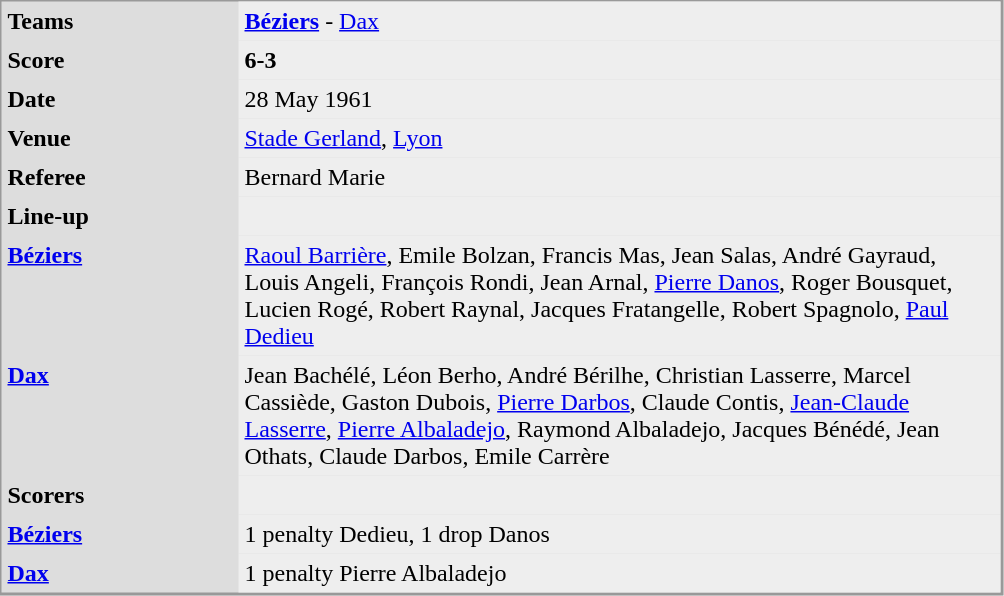<table align="left" cellpadding="4" cellspacing="0"  style="margin: 0 0 0 0; border: 1px solid #999; border-right-width: 2px; border-bottom-width: 2px; background-color: #DDDDDD">
<tr>
<td width="150" valign="top"><strong>Teams</strong></td>
<td width="500" bgcolor=#EEEEEE><strong><a href='#'>Béziers</a> </strong> - <a href='#'>Dax</a></td>
</tr>
<tr>
<td valign="top"><strong>Score</strong></td>
<td bgcolor=#EEEEEE><strong>6-3</strong></td>
</tr>
<tr>
<td valign="top"><strong>Date</strong></td>
<td bgcolor=#EEEEEE>28 May 1961</td>
</tr>
<tr>
<td valign="top"><strong>Venue</strong></td>
<td bgcolor=#EEEEEE><a href='#'>Stade Gerland</a>, <a href='#'>Lyon</a></td>
</tr>
<tr>
<td valign="top"><strong>Referee</strong></td>
<td bgcolor=#EEEEEE>Bernard Marie</td>
</tr>
<tr>
<td valign="top"><strong>Line-up</strong></td>
<td bgcolor=#EEEEEE></td>
</tr>
<tr>
<td valign="top"><strong> <a href='#'>Béziers</a> </strong></td>
<td bgcolor=#EEEEEE><a href='#'>Raoul Barrière</a>, Emile Bolzan, Francis Mas, Jean Salas, André Gayraud, Louis Angeli, François Rondi, Jean Arnal, <a href='#'>Pierre Danos</a>, Roger Bousquet, Lucien Rogé, Robert Raynal, Jacques Fratangelle, Robert Spagnolo, <a href='#'>Paul Dedieu</a></td>
</tr>
<tr>
<td valign="top"><strong><a href='#'>Dax</a></strong></td>
<td bgcolor=#EEEEEE>Jean Bachélé, Léon Berho, André Bérilhe, Christian Lasserre, Marcel Cassiède, Gaston Dubois, <a href='#'>Pierre Darbos</a>, Claude Contis, <a href='#'>Jean-Claude Lasserre</a>, <a href='#'>Pierre Albaladejo</a>, Raymond Albaladejo, Jacques Bénédé, Jean Othats, Claude Darbos, Emile Carrère</td>
</tr>
<tr>
<td valign="top"><strong>Scorers</strong></td>
<td bgcolor=#EEEEEE></td>
</tr>
<tr>
<td valign="top"><strong><a href='#'>Béziers</a>  </strong></td>
<td bgcolor=#EEEEEE>1 penalty Dedieu, 1 drop Danos</td>
</tr>
<tr>
<td valign="top"><strong><a href='#'>Dax</a></strong></td>
<td bgcolor=#EEEEEE>1 penalty Pierre Albaladejo</td>
</tr>
</table>
